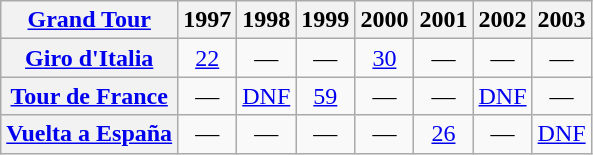<table class="wikitable plainrowheaders">
<tr>
<th scope="col"><a href='#'>Grand Tour</a></th>
<th scope="col">1997</th>
<th scope="col">1998</th>
<th scope="col">1999</th>
<th scope="col">2000</th>
<th scope="col">2001</th>
<th scope="col">2002</th>
<th scope="col">2003</th>
</tr>
<tr style="text-align:center;">
<th scope="row"> <a href='#'>Giro d'Italia</a></th>
<td style="text-align:center;"><a href='#'>22</a></td>
<td>—</td>
<td>—</td>
<td style="text-align:center;"><a href='#'>30</a></td>
<td>—</td>
<td>—</td>
<td>—</td>
</tr>
<tr style="text-align:center;">
<th scope="row"> <a href='#'>Tour de France</a></th>
<td>—</td>
<td style="text-align:center;"><a href='#'>DNF</a></td>
<td style="text-align:center;"><a href='#'>59</a></td>
<td>—</td>
<td>—</td>
<td style="text-align:center;"><a href='#'>DNF</a></td>
<td>—</td>
</tr>
<tr style="text-align:center;">
<th scope="row"> <a href='#'>Vuelta a España</a></th>
<td>—</td>
<td>—</td>
<td>—</td>
<td>—</td>
<td style="text-align:center;"><a href='#'>26</a></td>
<td>—</td>
<td style="text-align:center;"><a href='#'>DNF</a></td>
</tr>
</table>
